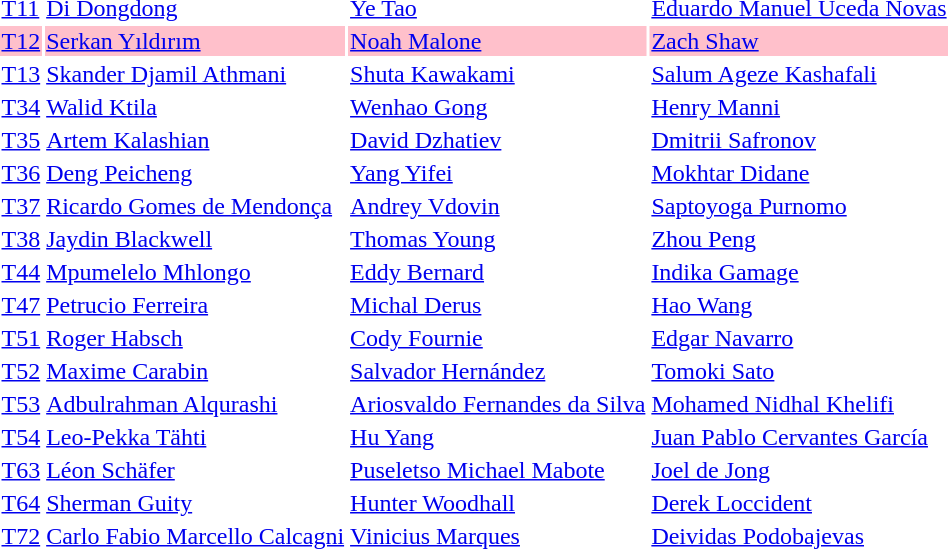<table>
<tr>
<td><a href='#'>T11</a></td>
<td><a href='#'>Di Dongdong</a><br></td>
<td><a href='#'>Ye Tao</a><br></td>
<td><a href='#'>Eduardo Manuel Uceda Novas</a><br></td>
</tr>
<tr bgcolor=pink>
<td><a href='#'>T12</a></td>
<td><a href='#'>Serkan Yıldırım</a><br></td>
<td><a href='#'>Noah Malone</a><br></td>
<td><a href='#'>Zach Shaw</a><br></td>
</tr>
<tr>
<td><a href='#'>T13</a></td>
<td><a href='#'>Skander Djamil Athmani</a><br></td>
<td><a href='#'>Shuta Kawakami</a><br></td>
<td><a href='#'>Salum Ageze Kashafali</a><br></td>
</tr>
<tr>
<td><a href='#'>T34</a></td>
<td><a href='#'>Walid Ktila</a><br></td>
<td><a href='#'>Wenhao Gong</a><br></td>
<td><a href='#'>Henry Manni</a><br></td>
</tr>
<tr>
<td><a href='#'>T35</a></td>
<td><a href='#'>Artem Kalashian</a><br></td>
<td><a href='#'>David Dzhatiev</a><br></td>
<td><a href='#'>Dmitrii Safronov</a><br></td>
</tr>
<tr>
<td><a href='#'>T36</a></td>
<td><a href='#'>Deng Peicheng</a><br></td>
<td><a href='#'>Yang Yifei</a><br></td>
<td><a href='#'>Mokhtar Didane</a><br></td>
</tr>
<tr>
<td><a href='#'>T37</a></td>
<td><a href='#'>Ricardo Gomes de Mendonça</a><br></td>
<td><a href='#'>Andrey Vdovin</a><br></td>
<td><a href='#'>Saptoyoga Purnomo</a><br></td>
</tr>
<tr>
<td><a href='#'>T38</a></td>
<td><a href='#'>Jaydin Blackwell</a><br></td>
<td><a href='#'>Thomas Young</a><br></td>
<td><a href='#'>Zhou Peng</a><br></td>
</tr>
<tr>
<td><a href='#'>T44</a></td>
<td><a href='#'>Mpumelelo Mhlongo</a><br></td>
<td><a href='#'>Eddy Bernard</a><br></td>
<td><a href='#'>Indika Gamage</a><br></td>
</tr>
<tr>
<td><a href='#'>T47</a></td>
<td><a href='#'>Petrucio Ferreira</a><br></td>
<td><a href='#'>Michal Derus</a><br></td>
<td><a href='#'>Hao Wang</a><br></td>
</tr>
<tr>
<td><a href='#'>T51</a></td>
<td><a href='#'>Roger Habsch</a><br></td>
<td><a href='#'>Cody Fournie</a><br></td>
<td><a href='#'>Edgar Navarro</a><br></td>
</tr>
<tr>
<td><a href='#'>T52</a></td>
<td><a href='#'>Maxime Carabin</a><br></td>
<td><a href='#'>Salvador Hernández</a><br></td>
<td><a href='#'>Tomoki Sato</a><br></td>
</tr>
<tr>
<td><a href='#'>T53</a></td>
<td><a href='#'>Adbulrahman Alqurashi</a><br></td>
<td><a href='#'>Ariosvaldo Fernandes da Silva</a><br></td>
<td><a href='#'>Mohamed Nidhal Khelifi</a><br></td>
</tr>
<tr>
<td><a href='#'>T54</a></td>
<td><a href='#'>Leo-Pekka Tähti</a><br></td>
<td><a href='#'>Hu Yang</a><br></td>
<td><a href='#'>Juan Pablo Cervantes García</a><br></td>
</tr>
<tr>
<td><a href='#'>T63</a></td>
<td><a href='#'>Léon Schäfer</a><br></td>
<td><a href='#'>Puseletso Michael Mabote</a><br></td>
<td><a href='#'>Joel de Jong</a><br></td>
</tr>
<tr>
<td><a href='#'>T64</a></td>
<td><a href='#'>Sherman Guity</a><br></td>
<td><a href='#'>Hunter Woodhall</a><br></td>
<td><a href='#'>Derek Loccident</a><br></td>
</tr>
<tr>
<td><a href='#'>T72</a></td>
<td><a href='#'>Carlo Fabio Marcello Calcagni</a><br></td>
<td><a href='#'>Vinicius Marques</a><br></td>
<td><a href='#'>Deividas Podobajevas</a><br></td>
</tr>
</table>
